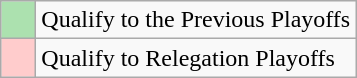<table class="wikitable">
<tr>
<td style="background:#ACE1AF;">    </td>
<td>Qualify to the Previous Playoffs</td>
</tr>
<tr>
<td style="background:#FFCCCC;">    </td>
<td>Qualify to Relegation Playoffs</td>
</tr>
</table>
